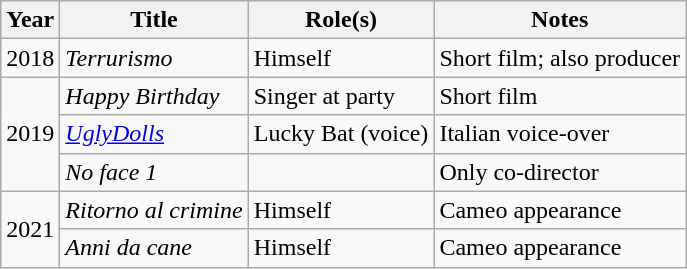<table class="wikitable plainrowheaders sortable">
<tr>
<th scope="col">Year</th>
<th scope="col">Title</th>
<th scope="col">Role(s)</th>
<th scope="col" class="unsortable">Notes</th>
</tr>
<tr>
<td>2018</td>
<td><em>Terrurismo</em></td>
<td>Himself</td>
<td>Short film; also producer</td>
</tr>
<tr>
<td rowspan="3">2019</td>
<td><em>Happy Birthday</em></td>
<td>Singer at party</td>
<td>Short film</td>
</tr>
<tr>
<td><em><a href='#'>UglyDolls</a></em></td>
<td>Lucky Bat (voice)</td>
<td>Italian voice-over</td>
</tr>
<tr>
<td><em>No face 1</em></td>
<td></td>
<td>Only co-director</td>
</tr>
<tr>
<td rowspan="2">2021</td>
<td><em>Ritorno al crimine</em></td>
<td>Himself</td>
<td>Cameo appearance</td>
</tr>
<tr>
<td><em>Anni da cane</em></td>
<td>Himself</td>
<td>Cameo appearance</td>
</tr>
</table>
